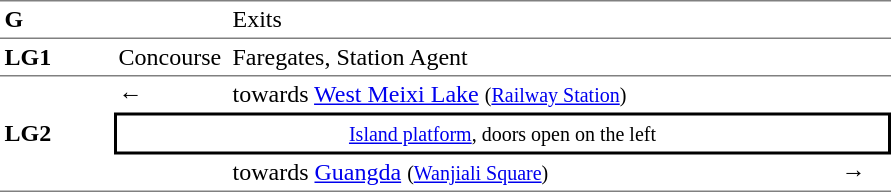<table table border=0 cellspacing=0 cellpadding=3>
<tr>
<td style="border-bottom:solid 1px gray; border-top:solid 1px gray;" valign=top><strong>G</strong></td>
<td style="border-bottom:solid 1px gray; border-top:solid 1px gray;" valign=top></td>
<td style="border-bottom:solid 1px gray; border-top:solid 1px gray;" valign=top>Exits</td>
<td style="border-bottom:solid 1px gray; border-top:solid 1px gray;" valign=top></td>
</tr>
<tr>
<td style="border-bottom:solid 1px gray;" width=70><strong>LG1</strong></td>
<td style="border-bottom:solid 1px gray;" width=70>Concourse</td>
<td style="border-bottom:solid 1px gray;" width=400>Faregates, Station Agent</td>
<td style="border-bottom:solid 1px gray;" width=30></td>
</tr>
<tr>
<td style="border-bottom:solid 1px gray;" rowspan=3><strong>LG2</strong></td>
<td>←</td>
<td> towards <a href='#'>West Meixi Lake</a> <small>(<a href='#'>Railway Station</a>)</small></td>
<td></td>
</tr>
<tr>
<td style="border-right:solid 2px black;border-left:solid 2px black;border-top:solid 2px black;border-bottom:solid 2px black;text-align:center;" colspan=3><small><a href='#'>Island platform</a>, doors open on the left</small></td>
</tr>
<tr>
<td style="border-bottom:solid 1px gray;"></td>
<td style="border-bottom:solid 1px gray;"> towards <a href='#'>Guangda</a> <small>(<a href='#'>Wanjiali Square</a>)</small></td>
<td style="border-bottom:solid 1px gray;">→</td>
</tr>
<tr>
</tr>
</table>
